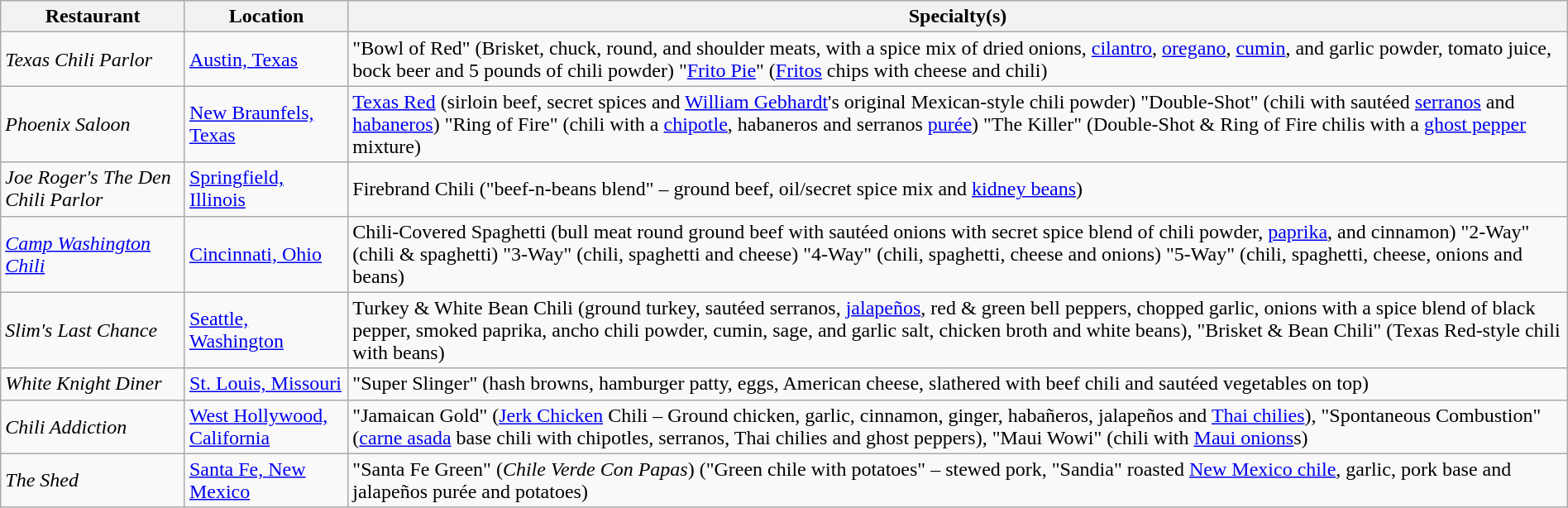<table class="wikitable" style="width:100%;">
<tr>
<th>Restaurant</th>
<th>Location</th>
<th>Specialty(s)</th>
</tr>
<tr>
<td><em>Texas Chili Parlor</em></td>
<td><a href='#'>Austin, Texas</a></td>
<td>"Bowl of Red" (Brisket, chuck, round, and shoulder meats, with a spice mix of dried onions, <a href='#'>cilantro</a>, <a href='#'>oregano</a>, <a href='#'>cumin</a>, and garlic powder, tomato juice, bock beer and 5 pounds of chili powder) "<a href='#'>Frito Pie</a>" (<a href='#'>Fritos</a> chips with cheese and chili)</td>
</tr>
<tr>
<td><em>Phoenix Saloon</em></td>
<td><a href='#'>New Braunfels, Texas</a></td>
<td><a href='#'>Texas Red</a> (sirloin beef, secret spices and <a href='#'>William Gebhardt</a>'s original Mexican-style chili powder) "Double-Shot" (chili with sautéed <a href='#'>serranos</a> and <a href='#'>habaneros</a>) "Ring of Fire" (chili with a <a href='#'>chipotle</a>, habaneros and serranos <a href='#'>purée</a>) "The Killer" (Double-Shot & Ring of Fire chilis with a <a href='#'>ghost pepper</a> mixture)</td>
</tr>
<tr>
<td><em>Joe Roger's The Den Chili Parlor</em></td>
<td><a href='#'>Springfield, Illinois</a></td>
<td>Firebrand Chili ("beef-n-beans blend" – ground beef, oil/secret spice mix and <a href='#'>kidney beans</a>)</td>
</tr>
<tr>
<td><em><a href='#'>Camp Washington Chili</a></em></td>
<td><a href='#'>Cincinnati, Ohio</a></td>
<td>Chili-Covered Spaghetti (bull meat round ground beef with sautéed onions with secret spice blend of chili powder, <a href='#'>paprika</a>, and cinnamon) "2-Way" (chili & spaghetti) "3-Way" (chili, spaghetti and cheese) "4-Way" (chili, spaghetti, cheese and onions) "5-Way" (chili, spaghetti, cheese, onions and beans)</td>
</tr>
<tr>
<td><em>Slim's Last Chance</em></td>
<td><a href='#'>Seattle, Washington</a></td>
<td>Turkey & White Bean Chili (ground turkey, sautéed serranos, <a href='#'>jalapeños</a>, red & green bell peppers, chopped garlic, onions with a spice blend of black pepper, smoked paprika, ancho chili powder, cumin, sage, and garlic salt, chicken broth and white beans), "Brisket & Bean Chili" (Texas Red-style chili with beans)</td>
</tr>
<tr>
<td><em>White Knight Diner</em></td>
<td><a href='#'>St. Louis, Missouri</a></td>
<td>"Super Slinger" (hash browns, hamburger patty, eggs, American cheese, slathered with beef chili and sautéed vegetables on top)</td>
</tr>
<tr>
<td><em>Chili Addiction</em></td>
<td><a href='#'>West Hollywood, California</a></td>
<td>"Jamaican Gold" (<a href='#'>Jerk Chicken</a> Chili – Ground chicken, garlic, cinnamon, ginger, habañeros, jalapeños and <a href='#'>Thai chilies</a>), "Spontaneous Combustion" (<a href='#'>carne asada</a> base chili with chipotles, serranos, Thai chilies and ghost peppers), "Maui Wowi" (chili with <a href='#'>Maui onions</a>s)</td>
</tr>
<tr>
<td><em>The Shed</em></td>
<td><a href='#'>Santa Fe, New Mexico</a></td>
<td>"Santa Fe Green" (<em>Chile Verde Con Papas</em>) ("Green chile with potatoes" – stewed pork, "Sandia" roasted <a href='#'>New Mexico chile</a>, garlic, pork base and jalapeños purée and potatoes)</td>
</tr>
</table>
